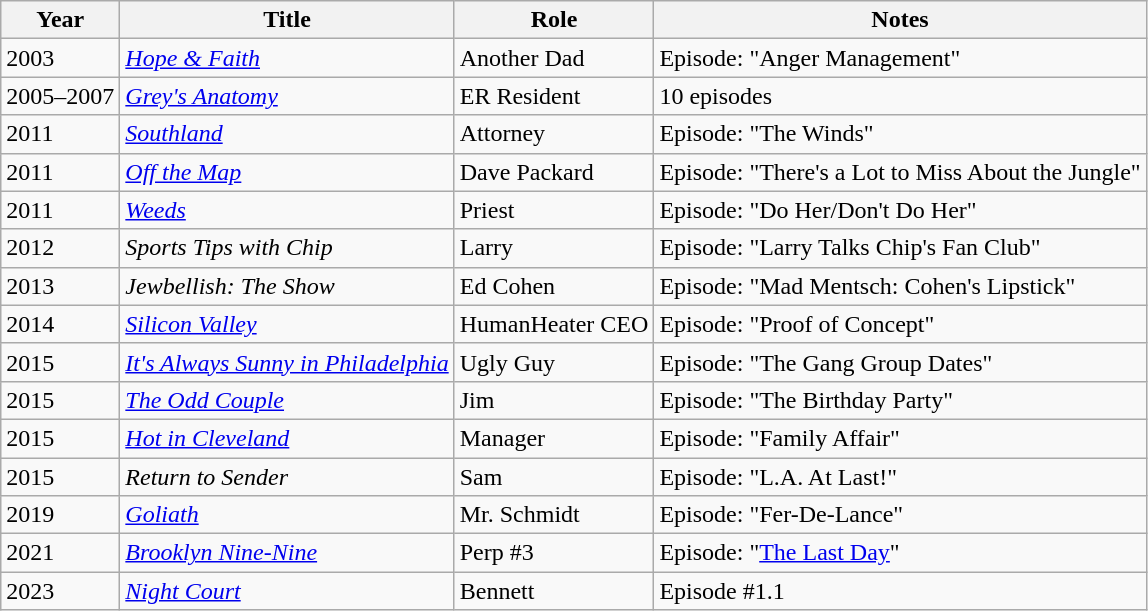<table class="wikitable sortable">
<tr>
<th>Year</th>
<th>Title</th>
<th>Role</th>
<th>Notes</th>
</tr>
<tr>
<td>2003</td>
<td><em><a href='#'>Hope & Faith</a></em></td>
<td>Another Dad</td>
<td>Episode: "Anger Management"</td>
</tr>
<tr>
<td>2005–2007</td>
<td><em><a href='#'>Grey's Anatomy</a></em></td>
<td>ER Resident</td>
<td>10 episodes</td>
</tr>
<tr>
<td>2011</td>
<td><a href='#'><em>Southland</em></a></td>
<td>Attorney</td>
<td>Episode: "The Winds"</td>
</tr>
<tr>
<td>2011</td>
<td><a href='#'><em>Off the Map</em></a></td>
<td>Dave Packard</td>
<td>Episode: "There's a Lot to Miss About the Jungle"</td>
</tr>
<tr>
<td>2011</td>
<td><a href='#'><em>Weeds</em></a></td>
<td>Priest</td>
<td>Episode: "Do Her/Don't Do Her"</td>
</tr>
<tr>
<td>2012</td>
<td><em>Sports Tips with Chip</em></td>
<td>Larry</td>
<td>Episode: "Larry Talks Chip's Fan Club"</td>
</tr>
<tr>
<td>2013</td>
<td><em>Jewbellish: The Show</em></td>
<td>Ed Cohen</td>
<td>Episode: "Mad Mentsch: Cohen's Lipstick"</td>
</tr>
<tr>
<td>2014</td>
<td><a href='#'><em>Silicon Valley</em></a></td>
<td>HumanHeater CEO</td>
<td>Episode: "Proof of Concept"</td>
</tr>
<tr>
<td>2015</td>
<td><em><a href='#'>It's Always Sunny in Philadelphia</a></em></td>
<td>Ugly Guy</td>
<td>Episode: "The Gang Group Dates"</td>
</tr>
<tr>
<td>2015</td>
<td><a href='#'><em>The Odd Couple</em></a></td>
<td>Jim</td>
<td>Episode: "The Birthday Party"</td>
</tr>
<tr>
<td>2015</td>
<td><em><a href='#'>Hot in Cleveland</a></em></td>
<td>Manager</td>
<td>Episode: "Family Affair"</td>
</tr>
<tr>
<td>2015</td>
<td><em>Return to Sender</em></td>
<td>Sam</td>
<td>Episode: "L.A. At Last!"</td>
</tr>
<tr>
<td>2019</td>
<td><a href='#'><em>Goliath</em></a></td>
<td>Mr. Schmidt</td>
<td>Episode: "Fer-De-Lance"</td>
</tr>
<tr>
<td>2021</td>
<td><em><a href='#'>Brooklyn Nine-Nine</a></em></td>
<td>Perp #3</td>
<td>Episode: "<a href='#'>The Last Day</a>"</td>
</tr>
<tr>
<td>2023</td>
<td><a href='#'><em>Night Court</em></a></td>
<td>Bennett</td>
<td>Episode #1.1</td>
</tr>
</table>
